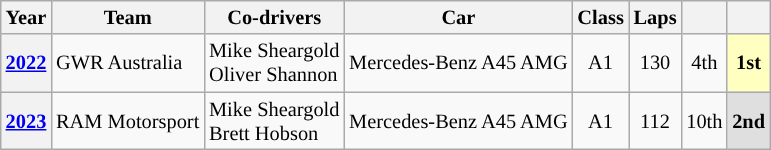<table class="wikitable" style="font-size:85%; text-align:center">
<tr>
<th>Year</th>
<th>Team</th>
<th>Co-drivers</th>
<th>Car</th>
<th>Class</th>
<th>Laps</th>
<th></th>
<th></th>
</tr>
<tr>
<th><a href='#'>2022</a></th>
<td align="left"> GWR Australia</td>
<td align="left"> Mike Sheargold<br> Oliver Shannon</td>
<td align="left">Mercedes-Benz A45 AMG</td>
<td>A1</td>
<td align=center>130</td>
<td>4th</td>
<td style="background:#ffffbf"><strong>1st</strong></td>
</tr>
<tr>
<th><a href='#'>2023</a></th>
<td align="left"> RAM Motorsport</td>
<td align="left"> Mike Sheargold<br> Brett Hobson</td>
<td align="left">Mercedes-Benz A45 AMG</td>
<td>A1</td>
<td align=center>112</td>
<td>10th</td>
<td style="background:#dfdfdf"><strong>2nd</strong></td>
</tr>
</table>
